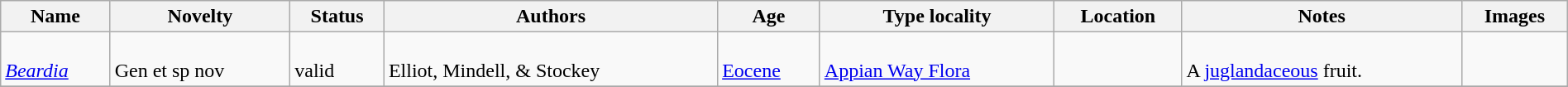<table class="wikitable sortable" align="center" width="100%">
<tr>
<th>Name</th>
<th>Novelty</th>
<th>Status</th>
<th>Authors</th>
<th>Age</th>
<th>Type locality</th>
<th>Location</th>
<th>Notes</th>
<th>Images</th>
</tr>
<tr>
<td><br><em><a href='#'>Beardia</a></em></td>
<td><br>Gen et sp nov</td>
<td><br>valid</td>
<td><br>Elliot, Mindell, & Stockey</td>
<td><br><a href='#'>Eocene</a></td>
<td><br><a href='#'>Appian Way Flora</a></td>
<td><br><br></td>
<td><br>A <a href='#'>juglandaceous</a> fruit.</td>
<td></td>
</tr>
<tr>
</tr>
</table>
